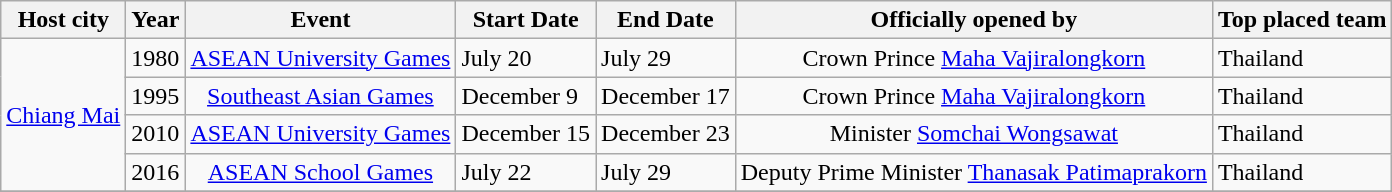<table class="wikitable" style="text-align:center">
<tr>
<th>Host city</th>
<th>Year</th>
<th>Event</th>
<th>Start Date</th>
<th>End Date</th>
<th>Officially opened by</th>
<th align=left>Top placed team</th>
</tr>
<tr>
<td rowspan=4><a href='#'>Chiang Mai</a></td>
<td>1980</td>
<td><a href='#'>ASEAN University Games</a></td>
<td align=left>July 20</td>
<td align=left>July 29</td>
<td>Crown Prince <a href='#'>Maha Vajiralongkorn</a></td>
<td align=left> Thailand</td>
</tr>
<tr>
<td>1995</td>
<td><a href='#'>Southeast Asian Games</a></td>
<td align=left>December 9</td>
<td align=left>December 17</td>
<td>Crown Prince <a href='#'>Maha Vajiralongkorn</a></td>
<td align=left> Thailand</td>
</tr>
<tr>
<td>2010</td>
<td><a href='#'>ASEAN University Games</a></td>
<td align=left>December 15</td>
<td align=left>December 23</td>
<td>Minister <a href='#'>Somchai Wongsawat</a></td>
<td align=left> Thailand</td>
</tr>
<tr>
<td>2016</td>
<td><a href='#'>ASEAN School Games</a></td>
<td align=left>July 22</td>
<td align=left>July 29</td>
<td>Deputy Prime Minister <a href='#'>Thanasak Patimaprakorn</a></td>
<td align=left> Thailand</td>
</tr>
<tr>
</tr>
</table>
